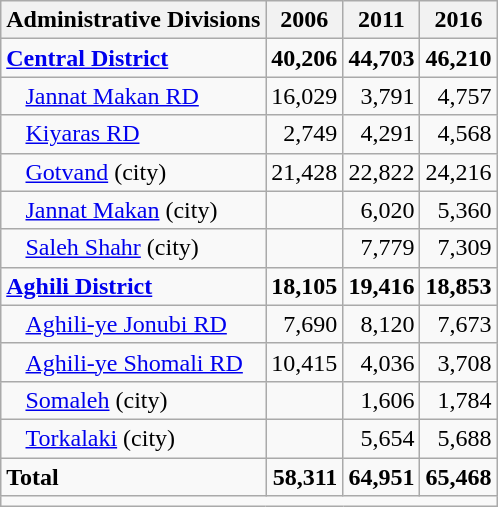<table class="wikitable">
<tr>
<th>Administrative Divisions</th>
<th>2006</th>
<th>2011</th>
<th>2016</th>
</tr>
<tr>
<td><strong><a href='#'>Central District</a></strong></td>
<td style="text-align: right;"><strong>40,206</strong></td>
<td style="text-align: right;"><strong>44,703</strong></td>
<td style="text-align: right;"><strong>46,210</strong></td>
</tr>
<tr>
<td style="padding-left: 1em;"><a href='#'>Jannat Makan RD</a></td>
<td style="text-align: right;">16,029</td>
<td style="text-align: right;">3,791</td>
<td style="text-align: right;">4,757</td>
</tr>
<tr>
<td style="padding-left: 1em;"><a href='#'>Kiyaras RD</a></td>
<td style="text-align: right;">2,749</td>
<td style="text-align: right;">4,291</td>
<td style="text-align: right;">4,568</td>
</tr>
<tr>
<td style="padding-left: 1em;"><a href='#'>Gotvand</a> (city)</td>
<td style="text-align: right;">21,428</td>
<td style="text-align: right;">22,822</td>
<td style="text-align: right;">24,216</td>
</tr>
<tr>
<td style="padding-left: 1em;"><a href='#'>Jannat Makan</a> (city)</td>
<td style="text-align: right;"></td>
<td style="text-align: right;">6,020</td>
<td style="text-align: right;">5,360</td>
</tr>
<tr>
<td style="padding-left: 1em;"><a href='#'>Saleh Shahr</a> (city)</td>
<td style="text-align: right;"></td>
<td style="text-align: right;">7,779</td>
<td style="text-align: right;">7,309</td>
</tr>
<tr>
<td><strong><a href='#'>Aghili District</a></strong></td>
<td style="text-align: right;"><strong>18,105</strong></td>
<td style="text-align: right;"><strong>19,416</strong></td>
<td style="text-align: right;"><strong>18,853</strong></td>
</tr>
<tr>
<td style="padding-left: 1em;"><a href='#'>Aghili-ye Jonubi RD</a></td>
<td style="text-align: right;">7,690</td>
<td style="text-align: right;">8,120</td>
<td style="text-align: right;">7,673</td>
</tr>
<tr>
<td style="padding-left: 1em;"><a href='#'>Aghili-ye Shomali RD</a></td>
<td style="text-align: right;">10,415</td>
<td style="text-align: right;">4,036</td>
<td style="text-align: right;">3,708</td>
</tr>
<tr>
<td style="padding-left: 1em;"><a href='#'>Somaleh</a> (city)</td>
<td style="text-align: right;"></td>
<td style="text-align: right;">1,606</td>
<td style="text-align: right;">1,784</td>
</tr>
<tr>
<td style="padding-left: 1em;"><a href='#'>Torkalaki</a> (city)</td>
<td style="text-align: right;"></td>
<td style="text-align: right;">5,654</td>
<td style="text-align: right;">5,688</td>
</tr>
<tr>
<td><strong>Total</strong></td>
<td style="text-align: right;"><strong>58,311</strong></td>
<td style="text-align: right;"><strong>64,951</strong></td>
<td style="text-align: right;"><strong>65,468</strong></td>
</tr>
<tr>
<td colspan=4></td>
</tr>
</table>
